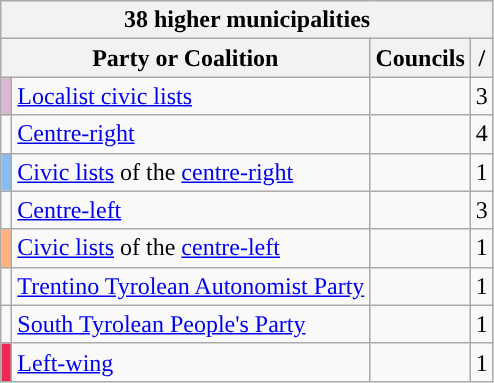<table class="wikitable">
<tr>
<th colspan="4">38 higher municipalities</th>
</tr>
<tr>
<th colspan="2">Party or Coalition</th>
<th>Councils</th>
<th>/</th>
</tr>
<tr>
<td bgcolor="#DABAD0"></td>
<td><a href='#'>Localist civic lists</a></td>
<td></td>
<td>3</td>
</tr>
<tr>
<td></td>
<td><a href='#'>Centre-right</a></td>
<td></td>
<td>4</td>
</tr>
<tr>
<td bgcolor="#89BCF0"></td>
<td><a href='#'>Civic lists</a> of the <a href='#'>centre-right</a></td>
<td></td>
<td>1</td>
</tr>
<tr>
<td></td>
<td><a href='#'>Centre-left</a></td>
<td></td>
<td>3</td>
</tr>
<tr>
<td bgcolor="#FFB280"></td>
<td><a href='#'>Civic lists</a> of the <a href='#'>centre-left</a></td>
<td></td>
<td>1</td>
</tr>
<tr>
<td></td>
<td><a href='#'>Trentino Tyrolean Autonomist Party</a></td>
<td></td>
<td>1</td>
</tr>
<tr>
<td></td>
<td><a href='#'>South Tyrolean People's Party</a></td>
<td></td>
<td>1</td>
</tr>
<tr>
<td bgcolor="#ED2855"></td>
<td><a href='#'>Left-wing</a></td>
<td></td>
<td>1</td>
</tr>
</table>
